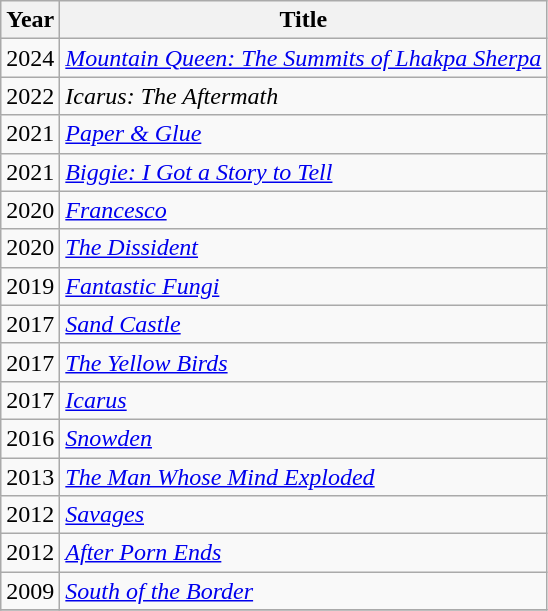<table class="wikitable">
<tr>
<th>Year</th>
<th>Title</th>
</tr>
<tr>
<td>2024</td>
<td><em><a href='#'>Mountain Queen: The Summits of Lhakpa Sherpa</a></em></td>
</tr>
<tr>
<td>2022</td>
<td><em>Icarus: The Aftermath</em></td>
</tr>
<tr>
<td>2021</td>
<td><em><a href='#'>Paper & Glue</a></em></td>
</tr>
<tr>
<td>2021</td>
<td><em><a href='#'>Biggie: I Got a Story to Tell</a></em></td>
</tr>
<tr>
<td>2020</td>
<td><em><a href='#'>Francesco</a></em></td>
</tr>
<tr>
<td>2020</td>
<td><em><a href='#'>The Dissident</a></em></td>
</tr>
<tr>
<td>2019</td>
<td><em><a href='#'>Fantastic Fungi</a></em></td>
</tr>
<tr>
<td>2017</td>
<td><em><a href='#'>Sand Castle</a></em></td>
</tr>
<tr>
<td>2017</td>
<td><em><a href='#'>The Yellow Birds</a></em></td>
</tr>
<tr>
<td>2017</td>
<td><em><a href='#'>Icarus</a></em></td>
</tr>
<tr>
<td>2016</td>
<td><em><a href='#'>Snowden</a></em></td>
</tr>
<tr>
<td>2013</td>
<td><em><a href='#'>The Man Whose Mind Exploded</a></em></td>
</tr>
<tr>
<td>2012</td>
<td><em><a href='#'>Savages</a></em></td>
</tr>
<tr>
<td>2012</td>
<td><em><a href='#'>After Porn Ends</a></em></td>
</tr>
<tr>
<td>2009</td>
<td><em><a href='#'>South of the Border</a></em></td>
</tr>
<tr>
</tr>
</table>
